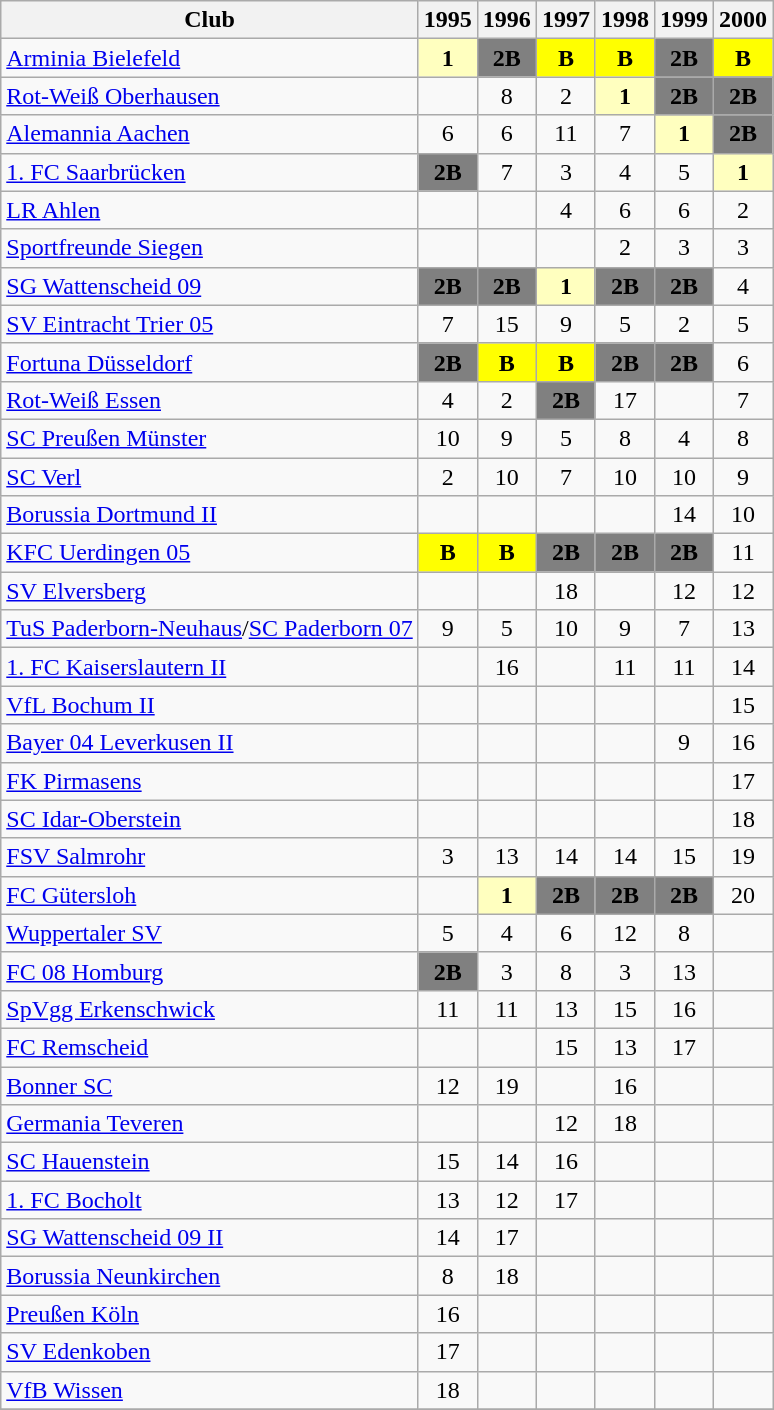<table class="wikitable">
<tr>
<th>Club</th>
<th>1995</th>
<th>1996</th>
<th>1997</th>
<th>1998</th>
<th>1999</th>
<th>2000</th>
</tr>
<tr align="center">
<td align="left"><a href='#'>Arminia Bielefeld</a></td>
<td bgcolor="#ffffbf"><strong>1</strong></td>
<td bgcolor="#808080"><strong>2B</strong></td>
<td bgcolor="#FFFF00"><strong>B</strong></td>
<td bgcolor="#FFFF00"><strong>B</strong></td>
<td bgcolor="#808080"><strong>2B</strong></td>
<td bgcolor="#FFFF00"><strong>B</strong></td>
</tr>
<tr align="center">
<td align="left"><a href='#'>Rot-Weiß Oberhausen</a></td>
<td></td>
<td>8</td>
<td>2</td>
<td bgcolor="#ffffbf"><strong>1</strong></td>
<td bgcolor="#808080"><strong>2B</strong></td>
<td bgcolor="#808080"><strong>2B</strong></td>
</tr>
<tr align="center">
<td align="left"><a href='#'>Alemannia Aachen</a></td>
<td>6</td>
<td>6</td>
<td>11</td>
<td>7</td>
<td bgcolor="#ffffbf"><strong>1</strong></td>
<td bgcolor="#808080"><strong>2B</strong></td>
</tr>
<tr align="center">
<td align="left"><a href='#'>1. FC Saarbrücken</a></td>
<td bgcolor="#808080"><strong>2B</strong></td>
<td>7</td>
<td>3</td>
<td>4</td>
<td>5</td>
<td bgcolor="#ffffbf"><strong>1</strong></td>
</tr>
<tr align="center">
<td align="left"><a href='#'>LR Ahlen</a></td>
<td></td>
<td></td>
<td>4</td>
<td>6</td>
<td>6</td>
<td>2</td>
</tr>
<tr align="center">
<td align="left"><a href='#'>Sportfreunde Siegen</a></td>
<td></td>
<td></td>
<td></td>
<td>2</td>
<td>3</td>
<td>3</td>
</tr>
<tr align="center">
<td align="left"><a href='#'>SG Wattenscheid 09</a></td>
<td bgcolor="#808080"><strong>2B</strong></td>
<td bgcolor="#808080"><strong>2B</strong></td>
<td bgcolor="#ffffbf"><strong>1</strong></td>
<td bgcolor="#808080"><strong>2B</strong></td>
<td bgcolor="#808080"><strong>2B</strong></td>
<td>4</td>
</tr>
<tr align="center">
<td align="left"><a href='#'>SV Eintracht Trier 05</a></td>
<td>7</td>
<td>15</td>
<td>9</td>
<td>5</td>
<td>2</td>
<td>5</td>
</tr>
<tr align="center">
<td align="left"><a href='#'>Fortuna Düsseldorf</a></td>
<td bgcolor="#808080"><strong>2B</strong></td>
<td bgcolor="#FFFF00"><strong>B</strong></td>
<td bgcolor="#FFFF00"><strong>B</strong></td>
<td bgcolor="#808080"><strong>2B</strong></td>
<td bgcolor="#808080"><strong>2B</strong></td>
<td>6</td>
</tr>
<tr align="center">
<td align="left"><a href='#'>Rot-Weiß Essen</a></td>
<td>4</td>
<td>2</td>
<td bgcolor="#808080"><strong>2B</strong></td>
<td>17</td>
<td></td>
<td>7</td>
</tr>
<tr align="center">
<td align="left"><a href='#'>SC Preußen Münster</a></td>
<td>10</td>
<td>9</td>
<td>5</td>
<td>8</td>
<td>4</td>
<td>8</td>
</tr>
<tr align="center">
<td align="left"><a href='#'>SC Verl</a></td>
<td>2</td>
<td>10</td>
<td>7</td>
<td>10</td>
<td>10</td>
<td>9</td>
</tr>
<tr align="center">
<td align="left"><a href='#'>Borussia Dortmund II</a></td>
<td></td>
<td></td>
<td></td>
<td></td>
<td>14</td>
<td>10</td>
</tr>
<tr align="center">
<td align="left"><a href='#'>KFC Uerdingen 05</a></td>
<td bgcolor="#FFFF00"><strong>B</strong></td>
<td bgcolor="#FFFF00"><strong>B</strong></td>
<td bgcolor="#808080"><strong>2B</strong></td>
<td bgcolor="#808080"><strong>2B</strong></td>
<td bgcolor="#808080"><strong>2B</strong></td>
<td>11</td>
</tr>
<tr align="center">
<td align="left"><a href='#'>SV Elversberg</a></td>
<td></td>
<td></td>
<td>18</td>
<td></td>
<td>12</td>
<td>12</td>
</tr>
<tr align="center">
<td align="left"><a href='#'>TuS Paderborn-Neuhaus</a>/<a href='#'>SC Paderborn 07</a></td>
<td>9</td>
<td>5</td>
<td>10</td>
<td>9</td>
<td>7</td>
<td>13</td>
</tr>
<tr align="center">
<td align="left"><a href='#'>1. FC Kaiserslautern II</a></td>
<td></td>
<td>16</td>
<td></td>
<td>11</td>
<td>11</td>
<td>14</td>
</tr>
<tr align="center">
<td align="left"><a href='#'>VfL Bochum II</a></td>
<td></td>
<td></td>
<td></td>
<td></td>
<td></td>
<td>15</td>
</tr>
<tr align="center">
<td align="left"><a href='#'>Bayer 04 Leverkusen II</a></td>
<td></td>
<td></td>
<td></td>
<td></td>
<td>9</td>
<td>16</td>
</tr>
<tr align="center">
<td align="left"><a href='#'>FK Pirmasens</a></td>
<td></td>
<td></td>
<td></td>
<td></td>
<td></td>
<td>17</td>
</tr>
<tr align="center">
<td align="left"><a href='#'>SC Idar-Oberstein</a></td>
<td></td>
<td></td>
<td></td>
<td></td>
<td></td>
<td>18</td>
</tr>
<tr align="center">
<td align="left"><a href='#'>FSV Salmrohr</a></td>
<td>3</td>
<td>13</td>
<td>14</td>
<td>14</td>
<td>15</td>
<td>19</td>
</tr>
<tr align="center">
<td align="left"><a href='#'>FC Gütersloh</a></td>
<td></td>
<td bgcolor="#ffffbf"><strong>1</strong></td>
<td bgcolor="#808080"><strong>2B</strong></td>
<td bgcolor="#808080"><strong>2B</strong></td>
<td bgcolor="#808080"><strong>2B</strong></td>
<td>20</td>
</tr>
<tr align="center">
<td align="left"><a href='#'>Wuppertaler SV</a></td>
<td>5</td>
<td>4</td>
<td>6</td>
<td>12</td>
<td>8</td>
<td></td>
</tr>
<tr align="center">
<td align="left"><a href='#'>FC 08 Homburg</a></td>
<td bgcolor="#808080"><strong>2B</strong></td>
<td>3</td>
<td>8</td>
<td>3</td>
<td>13</td>
<td></td>
</tr>
<tr align="center">
<td align="left"><a href='#'>SpVgg Erkenschwick</a></td>
<td>11</td>
<td>11</td>
<td>13</td>
<td>15</td>
<td>16</td>
<td></td>
</tr>
<tr align="center">
<td align="left"><a href='#'>FC Remscheid</a></td>
<td></td>
<td></td>
<td>15</td>
<td>13</td>
<td>17</td>
<td></td>
</tr>
<tr align="center">
<td align="left"><a href='#'>Bonner SC</a></td>
<td>12</td>
<td>19</td>
<td></td>
<td>16</td>
<td></td>
<td></td>
</tr>
<tr align="center">
<td align="left"><a href='#'>Germania Teveren</a></td>
<td></td>
<td></td>
<td>12</td>
<td>18</td>
<td></td>
<td></td>
</tr>
<tr align="center">
<td align="left"><a href='#'>SC Hauenstein</a></td>
<td>15</td>
<td>14</td>
<td>16</td>
<td></td>
<td></td>
<td></td>
</tr>
<tr align="center">
<td align="left"><a href='#'>1. FC Bocholt</a></td>
<td>13</td>
<td>12</td>
<td>17</td>
<td></td>
<td></td>
<td></td>
</tr>
<tr align="center">
<td align="left"><a href='#'>SG Wattenscheid 09 II</a></td>
<td>14</td>
<td>17</td>
<td></td>
<td></td>
<td></td>
<td></td>
</tr>
<tr align="center">
<td align="left"><a href='#'>Borussia Neunkirchen</a></td>
<td>8</td>
<td>18</td>
<td></td>
<td></td>
<td></td>
<td></td>
</tr>
<tr align="center">
<td align="left"><a href='#'>Preußen Köln</a></td>
<td>16</td>
<td></td>
<td></td>
<td></td>
<td></td>
<td></td>
</tr>
<tr align="center">
<td align="left"><a href='#'>SV Edenkoben</a></td>
<td>17</td>
<td></td>
<td></td>
<td></td>
<td></td>
<td></td>
</tr>
<tr align="center">
<td align="left"><a href='#'>VfB Wissen</a></td>
<td>18</td>
<td></td>
<td></td>
<td></td>
<td></td>
<td></td>
</tr>
<tr>
</tr>
</table>
